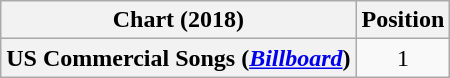<table class="wikitable plainrowheaders" style="text-align:center;">
<tr>
<th>Chart (2018)</th>
<th>Position</th>
</tr>
<tr>
<th scope="row">US Commercial Songs (<em><a href='#'>Billboard</a></em>)</th>
<td>1</td>
</tr>
</table>
